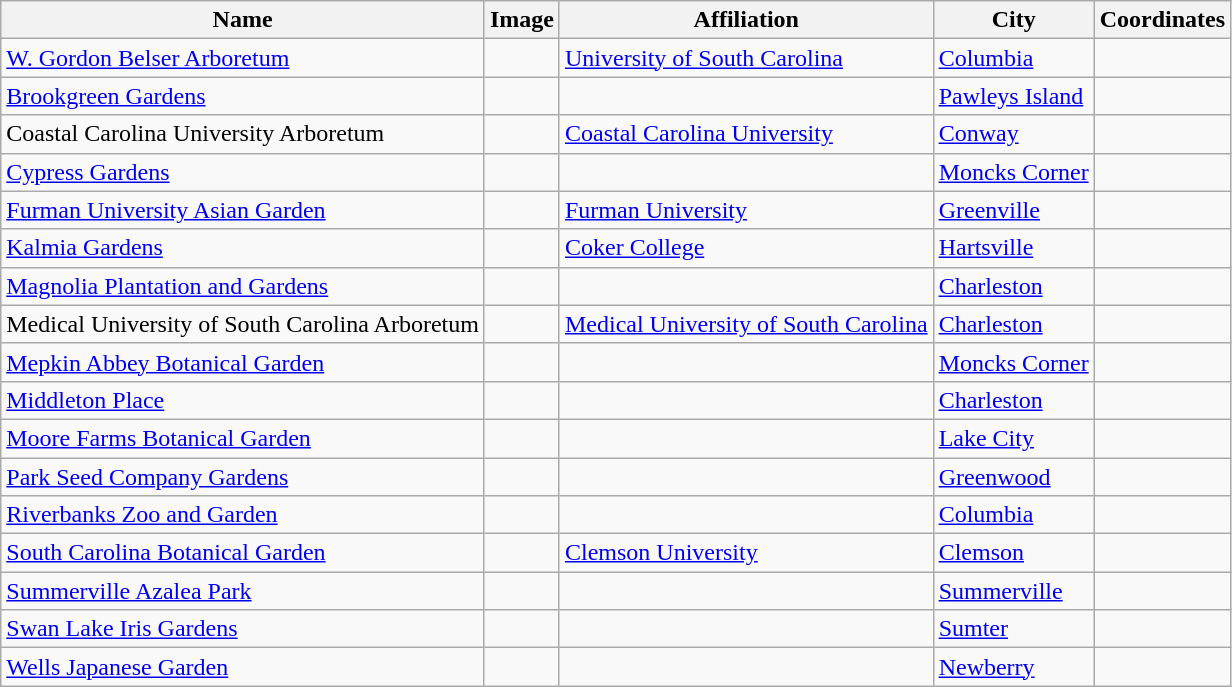<table class="sortable wikitable">
<tr>
<th scope="col">Name</th>
<th scope="col">Image</th>
<th scope="col">Affiliation</th>
<th scope="col">City</th>
<th scope="col">Coordinates</th>
</tr>
<tr>
<td><a href='#'>W. Gordon Belser Arboretum</a></td>
<td></td>
<td><a href='#'>University of South Carolina</a></td>
<td><a href='#'>Columbia</a></td>
<td></td>
</tr>
<tr>
<td><a href='#'>Brookgreen Gardens</a></td>
<td></td>
<td></td>
<td><a href='#'>Pawleys Island</a></td>
<td></td>
</tr>
<tr>
<td>Coastal Carolina University Arboretum</td>
<td></td>
<td><a href='#'>Coastal Carolina University</a></td>
<td><a href='#'>Conway</a></td>
<td></td>
</tr>
<tr>
<td><a href='#'>Cypress Gardens</a></td>
<td></td>
<td></td>
<td><a href='#'>Moncks Corner</a></td>
<td></td>
</tr>
<tr>
<td><a href='#'>Furman University Asian Garden</a></td>
<td></td>
<td><a href='#'>Furman University</a></td>
<td><a href='#'>Greenville</a></td>
<td></td>
</tr>
<tr>
<td><a href='#'>Kalmia Gardens</a></td>
<td></td>
<td><a href='#'>Coker College</a></td>
<td><a href='#'>Hartsville</a></td>
<td></td>
</tr>
<tr>
<td><a href='#'>Magnolia Plantation and Gardens</a></td>
<td></td>
<td></td>
<td><a href='#'>Charleston</a></td>
<td></td>
</tr>
<tr>
<td>Medical University of South Carolina Arboretum </td>
<td></td>
<td><a href='#'>Medical University of South Carolina</a></td>
<td><a href='#'>Charleston</a></td>
<td></td>
</tr>
<tr>
<td><a href='#'>Mepkin Abbey Botanical Garden</a></td>
<td></td>
<td></td>
<td><a href='#'>Moncks Corner</a></td>
<td></td>
</tr>
<tr>
<td><a href='#'>Middleton Place</a></td>
<td></td>
<td></td>
<td><a href='#'>Charleston</a></td>
<td></td>
</tr>
<tr>
<td><a href='#'>Moore Farms Botanical Garden</a></td>
<td></td>
<td></td>
<td><a href='#'>Lake City</a></td>
<td></td>
</tr>
<tr>
<td><a href='#'>Park Seed Company Gardens</a></td>
<td></td>
<td></td>
<td><a href='#'>Greenwood</a></td>
<td></td>
</tr>
<tr>
<td><a href='#'>Riverbanks Zoo and Garden</a></td>
<td></td>
<td></td>
<td><a href='#'>Columbia</a></td>
<td></td>
</tr>
<tr>
<td><a href='#'>South Carolina Botanical Garden</a></td>
<td></td>
<td><a href='#'>Clemson University</a></td>
<td><a href='#'>Clemson</a></td>
<td></td>
</tr>
<tr>
<td><a href='#'>Summerville Azalea Park</a></td>
<td></td>
<td></td>
<td><a href='#'>Summerville</a></td>
<td></td>
</tr>
<tr>
<td><a href='#'>Swan Lake Iris Gardens</a></td>
<td></td>
<td></td>
<td><a href='#'>Sumter</a></td>
<td></td>
</tr>
<tr>
<td><a href='#'>Wells Japanese Garden</a></td>
<td></td>
<td></td>
<td><a href='#'>Newberry</a></td>
<td></td>
</tr>
</table>
